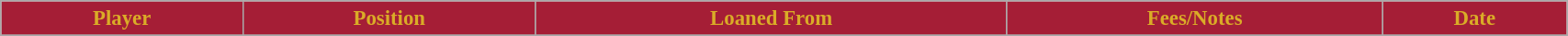<table class="wikitable sortable" style="width:90%; text-align:center; font-size:95%;">
<tr>
<th style="background:#A51E36; color:#DAAC27; text-align:center;"><strong>Player </strong></th>
<th style="background:#A51E36; color:#DAAC27; text-align:center;"><strong>Position </strong></th>
<th style="background:#A51E36; color:#DAAC27; text-align:center;"><strong>Loaned From</strong></th>
<th style="background:#A51E36; color:#DAAC27; text-align:center;"><strong>Fees/Notes </strong></th>
<th style="background:#A51E36; color:#DAAC27; text-align:center;"><strong>Date</strong></th>
</tr>
<tr>
</tr>
</table>
